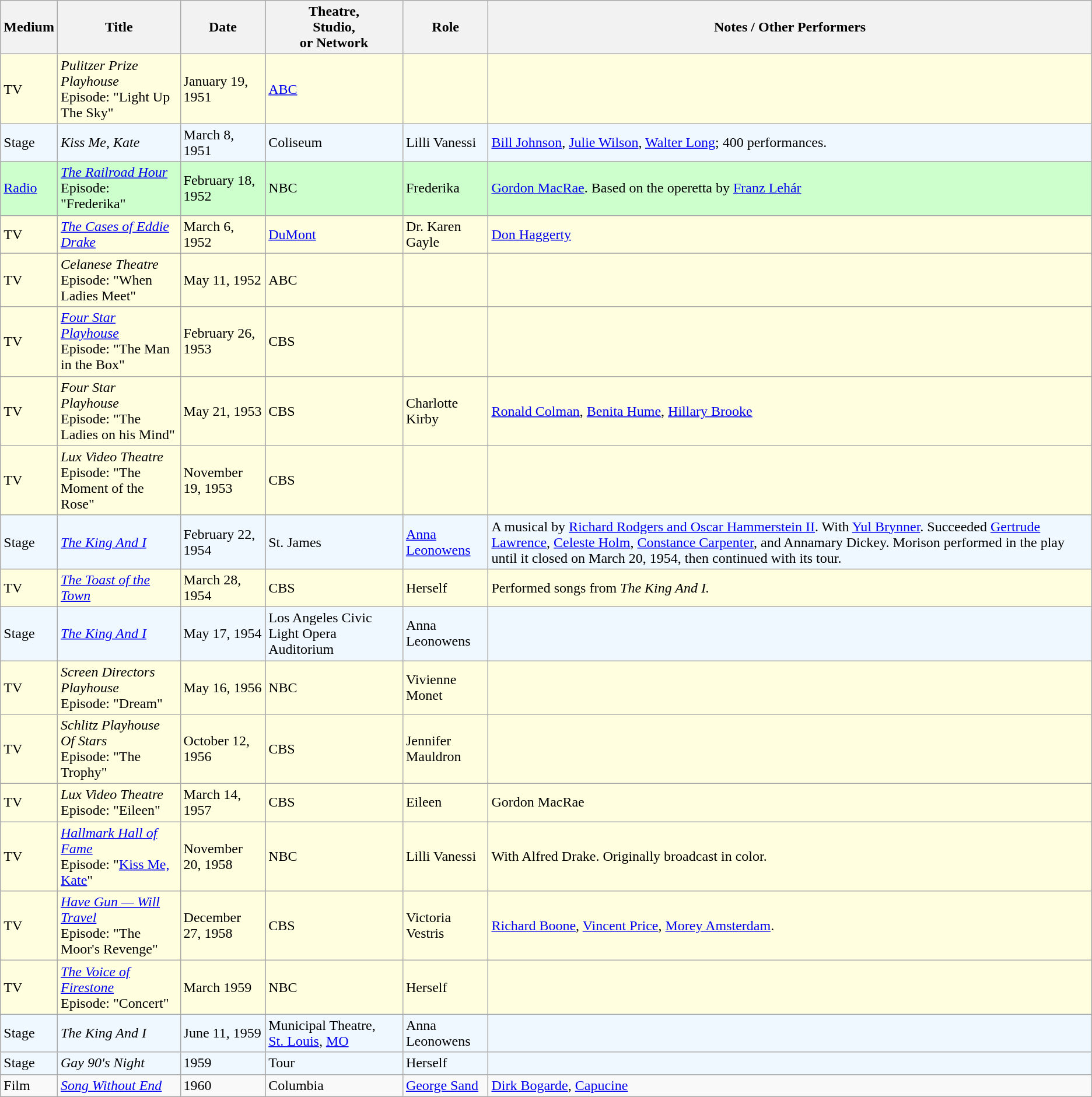<table class=wikitable>
<tr>
<th>Medium</th>
<th>Title</th>
<th>Date</th>
<th>Theatre,<br>Studio,<br>or Network</th>
<th>Role</th>
<th>Notes / Other Performers</th>
</tr>
<tr bgcolor=lightyellow>
<td>TV</td>
<td><em>Pulitzer Prize Playhouse</em><br>Episode: "Light Up The Sky"</td>
<td>January 19, 1951</td>
<td><a href='#'>ABC</a></td>
<td></td>
<td></td>
</tr>
<tr bgcolor=#F0F8FF>
<td>Stage</td>
<td><em>Kiss Me, Kate</em></td>
<td>March 8, 1951</td>
<td>Coliseum</td>
<td>Lilli Vanessi</td>
<td><a href='#'>Bill Johnson</a>, <a href='#'>Julie Wilson</a>, <a href='#'>Walter Long</a>; 400 performances.</td>
</tr>
<tr bgcolor=CCFFCC>
<td><a href='#'>Radio</a></td>
<td><em><a href='#'>The Railroad Hour</a></em><br>Episode: "Frederika"</td>
<td>February 18, 1952</td>
<td>NBC</td>
<td>Frederika</td>
<td><a href='#'>Gordon MacRae</a>. Based on the operetta by <a href='#'>Franz Lehár</a></td>
</tr>
<tr bgcolor=lightyellow>
<td>TV</td>
<td><em><a href='#'>The Cases of Eddie Drake</a></em></td>
<td>March 6, 1952</td>
<td><a href='#'>DuMont</a></td>
<td>Dr. Karen Gayle</td>
<td><a href='#'>Don Haggerty</a></td>
</tr>
<tr bgcolor=lightyellow>
<td>TV</td>
<td><em>Celanese Theatre</em><br>Episode: "When Ladies Meet"</td>
<td>May 11, 1952</td>
<td>ABC</td>
<td></td>
<td></td>
</tr>
<tr bgcolor=lightyellow>
<td>TV</td>
<td><em><a href='#'>Four Star Playhouse</a></em><br>Episode: "The Man in the Box"</td>
<td>February 26, 1953</td>
<td>CBS</td>
<td></td>
<td></td>
</tr>
<tr bgcolor=lightyellow>
<td>TV</td>
<td><em>Four Star Playhouse</em><br>Episode: "The Ladies on his Mind"</td>
<td>May 21, 1953</td>
<td>CBS</td>
<td>Charlotte Kirby</td>
<td><a href='#'>Ronald Colman</a>, <a href='#'>Benita Hume</a>, <a href='#'>Hillary Brooke</a></td>
</tr>
<tr bgcolor=lightyellow>
<td>TV</td>
<td><em>Lux Video Theatre</em><br>Episode: "The Moment of the Rose"</td>
<td>November 19, 1953</td>
<td>CBS</td>
<td></td>
<td></td>
</tr>
<tr bgcolor=#F0F8FF>
<td>Stage</td>
<td><em><a href='#'>The King And I</a></em></td>
<td>February 22, 1954</td>
<td>St. James</td>
<td><a href='#'>Anna Leonowens</a></td>
<td>A musical by <a href='#'>Richard Rodgers and Oscar Hammerstein II</a>. With <a href='#'>Yul Brynner</a>. Succeeded <a href='#'>Gertrude Lawrence</a>, <a href='#'>Celeste Holm</a>, <a href='#'>Constance Carpenter</a>, and Annamary Dickey. Morison performed in the play until it closed on March 20, 1954, then continued with its tour.</td>
</tr>
<tr bgcolor=lightyellow>
<td>TV</td>
<td><em><a href='#'>The Toast of the Town</a></em></td>
<td>March 28, 1954</td>
<td>CBS</td>
<td>Herself</td>
<td>Performed songs from <em>The King And I.</em></td>
</tr>
<tr bgcolor=#F0F8FF>
<td>Stage</td>
<td><em><a href='#'>The King And I</a></em></td>
<td>May 17, 1954</td>
<td>Los Angeles Civic Light Opera Auditorium</td>
<td>Anna Leonowens</td>
<td></td>
</tr>
<tr bgcolor=lightyellow>
<td>TV</td>
<td><em>Screen Directors Playhouse</em><br>Episode: "Dream"</td>
<td>May 16, 1956</td>
<td>NBC</td>
<td>Vivienne Monet</td>
<td></td>
</tr>
<tr bgcolor=lightyellow>
<td>TV</td>
<td><em>Schlitz Playhouse Of Stars</em> <br>Episode: "The Trophy"</td>
<td>October 12, 1956</td>
<td>CBS</td>
<td>Jennifer Mauldron</td>
<td></td>
</tr>
<tr bgcolor=lightyellow>
<td>TV</td>
<td><em>Lux Video Theatre</em><br>Episode: "Eileen"</td>
<td>March 14, 1957</td>
<td>CBS</td>
<td>Eileen</td>
<td>Gordon MacRae</td>
</tr>
<tr bgcolor=lightyellow>
<td>TV</td>
<td><em><a href='#'>Hallmark Hall of Fame</a></em><br>Episode: "<a href='#'>Kiss Me, Kate</a>"</td>
<td>November 20, 1958</td>
<td>NBC</td>
<td>Lilli Vanessi</td>
<td>With Alfred Drake. Originally broadcast in color.</td>
</tr>
<tr bgcolor=lightyellow>
<td>TV</td>
<td><em><a href='#'>Have Gun &mdash; Will Travel</a></em><br>Episode: "The Moor's Revenge"</td>
<td>December 27, 1958</td>
<td>CBS</td>
<td>Victoria Vestris</td>
<td><a href='#'>Richard Boone</a>, <a href='#'>Vincent Price</a>, <a href='#'>Morey Amsterdam</a>.</td>
</tr>
<tr bgcolor=lightyellow>
<td>TV</td>
<td><em><a href='#'>The Voice of Firestone</a></em><br>Episode: "Concert"</td>
<td>March 1959</td>
<td>NBC</td>
<td>Herself</td>
<td></td>
</tr>
<tr bgcolor=#F0F8FF>
<td>Stage</td>
<td><em>The King And I</em></td>
<td>June 11, 1959</td>
<td>Municipal Theatre,<br><a href='#'>St. Louis</a>, <a href='#'>MO</a></td>
<td>Anna Leonowens</td>
<td></td>
</tr>
<tr bgcolor=#F0F8FF>
<td>Stage</td>
<td><em>Gay 90's Night</em></td>
<td>1959</td>
<td>Tour</td>
<td>Herself</td>
<td></td>
</tr>
<tr>
<td>Film</td>
<td><em><a href='#'>Song Without End</a></em></td>
<td>1960</td>
<td>Columbia</td>
<td><a href='#'>George Sand</a></td>
<td><a href='#'>Dirk Bogarde</a>, <a href='#'>Capucine</a></td>
</tr>
</table>
